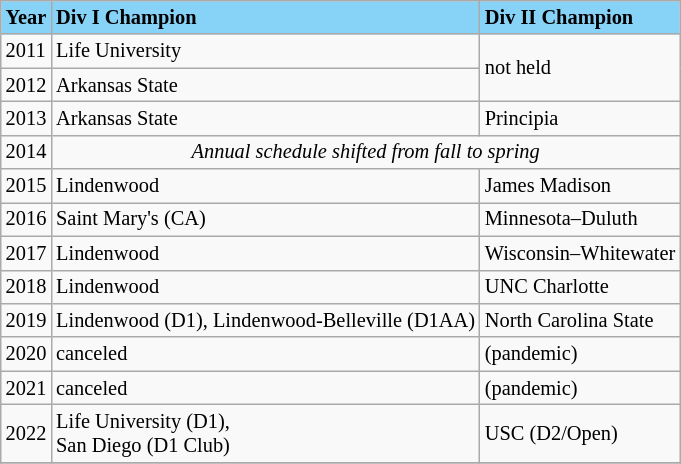<table class="wikitable" style="font-size:85%;">
<tr ! style="background-color: #87D3F8;">
<td><strong>Year</strong></td>
<td><strong>Div I Champion</strong></td>
<td><strong>Div II Champion</strong></td>
</tr>
<tr --->
<td>2011</td>
<td>Life University</td>
<td rowspan=2>not held</td>
</tr>
<tr --->
<td>2012</td>
<td>Arkansas State</td>
</tr>
<tr --->
<td>2013</td>
<td>Arkansas State</td>
<td>Principia</td>
</tr>
<tr --->
<td>2014</td>
<td colspan=2 align=center><em>Annual schedule shifted from fall to spring</em></td>
</tr>
<tr --->
<td>2015</td>
<td>Lindenwood</td>
<td>James Madison</td>
</tr>
<tr --->
<td>2016</td>
<td>Saint Mary's (CA)</td>
<td>Minnesota–Duluth</td>
</tr>
<tr --->
<td>2017</td>
<td>Lindenwood</td>
<td>Wisconsin–Whitewater</td>
</tr>
<tr --->
<td>2018</td>
<td>Lindenwood</td>
<td>UNC Charlotte</td>
</tr>
<tr --->
<td>2019</td>
<td>Lindenwood (D1), Lindenwood-Belleville (D1AA)</td>
<td>North Carolina State</td>
</tr>
<tr --->
<td>2020</td>
<td>canceled</td>
<td>(pandemic)</td>
</tr>
<tr --->
<td>2021</td>
<td>canceled</td>
<td>(pandemic)</td>
</tr>
<tr --->
<td>2022</td>
<td>Life University (D1),<br> San Diego (D1 Club)</td>
<td>USC (D2/Open)</td>
</tr>
<tr --->
</tr>
</table>
